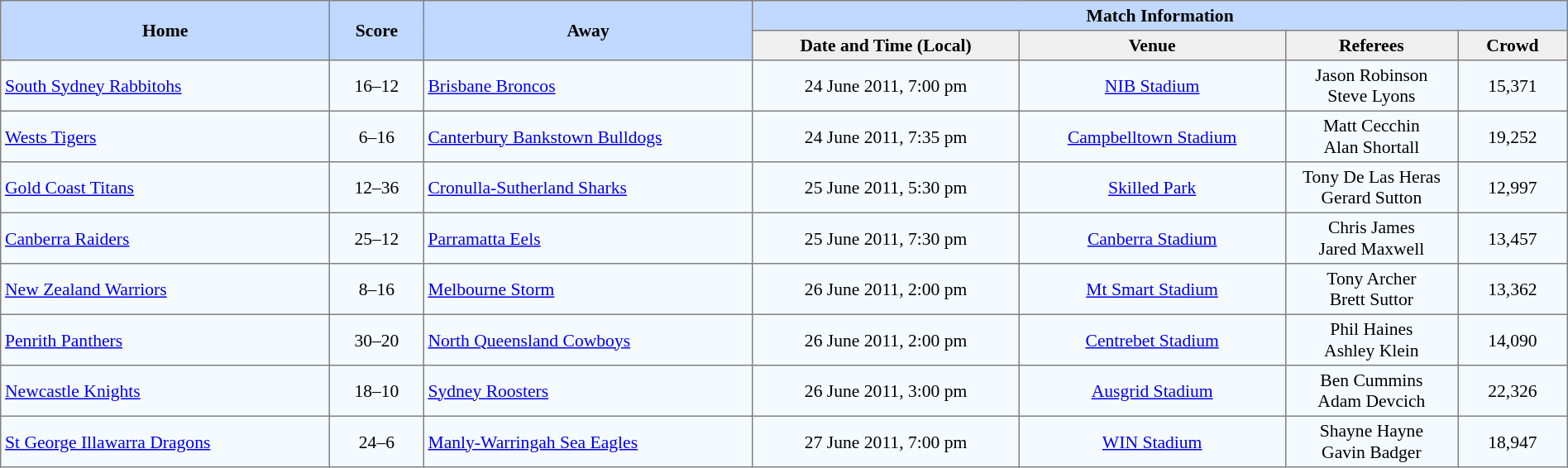<table border="1" cellpadding="3" cellspacing="0" style="border-collapse:collapse; font-size:90%; width:100%;">
<tr style="background:#c1d8ff;">
<th rowspan="2" style="width:21%;">Home</th>
<th rowspan="2" style="width:6%;">Score</th>
<th rowspan="2" style="width:21%;">Away</th>
<th colspan=6>Match Information</th>
</tr>
<tr style="background:#efefef;">
<th width=17%>Date and Time (Local)</th>
<th width=17%>Venue</th>
<th width=11%>Referees</th>
<th width=7%>Crowd</th>
</tr>
<tr style="text-align:center; background:#f5faff;">
<td align=left> <a href='#'>South Sydney Rabbitohs</a></td>
<td>16–12</td>
<td align=left> <a href='#'>Brisbane Broncos</a></td>
<td>24 June 2011, 7:00 pm</td>
<td><a href='#'>NIB Stadium</a></td>
<td>Jason Robinson <br> Steve Lyons</td>
<td>15,371</td>
</tr>
<tr style="text-align:center; background:#f5faff;">
<td align=left> <a href='#'>Wests Tigers</a></td>
<td>6–16</td>
<td align=left> <a href='#'>Canterbury Bankstown Bulldogs</a></td>
<td>24 June 2011, 7:35 pm</td>
<td><a href='#'>Campbelltown Stadium</a></td>
<td>Matt Cecchin <br> Alan Shortall</td>
<td>19,252</td>
</tr>
<tr style="text-align:center; background:#f5faff;">
<td align=left> <a href='#'>Gold Coast Titans</a></td>
<td>12–36</td>
<td align=left> <a href='#'>Cronulla-Sutherland Sharks</a></td>
<td>25 June 2011, 5:30 pm</td>
<td><a href='#'>Skilled Park</a></td>
<td>Tony De Las Heras <br> Gerard Sutton</td>
<td>12,997</td>
</tr>
<tr style="text-align:center; background:#f5faff;">
<td align=left> <a href='#'>Canberra Raiders</a></td>
<td>25–12</td>
<td align=left> <a href='#'>Parramatta Eels</a></td>
<td>25 June 2011, 7:30 pm</td>
<td><a href='#'>Canberra Stadium</a></td>
<td>Chris James <br> Jared Maxwell</td>
<td>13,457</td>
</tr>
<tr style="text-align:center; background:#f5faff;">
<td align=left> <a href='#'>New Zealand Warriors</a></td>
<td>8–16</td>
<td align=left> <a href='#'>Melbourne Storm</a></td>
<td>26 June 2011, 2:00 pm</td>
<td><a href='#'>Mt Smart Stadium</a></td>
<td>Tony Archer <br> Brett Suttor</td>
<td>13,362</td>
</tr>
<tr style="text-align:center; background:#f5faff;">
<td align=left> <a href='#'>Penrith Panthers</a></td>
<td>30–20</td>
<td align=left> <a href='#'>North Queensland Cowboys</a></td>
<td>26 June 2011, 2:00 pm</td>
<td><a href='#'>Centrebet Stadium</a></td>
<td>Phil Haines <br> Ashley Klein</td>
<td>14,090</td>
</tr>
<tr style="text-align:center; background:#f5faff;">
<td align=left> <a href='#'>Newcastle Knights</a></td>
<td>18–10</td>
<td align=left> <a href='#'>Sydney Roosters</a></td>
<td>26 June 2011, 3:00 pm</td>
<td><a href='#'>Ausgrid Stadium</a></td>
<td>Ben Cummins <br> Adam Devcich</td>
<td>22,326</td>
</tr>
<tr style="text-align:center; background:#f5faff;">
<td align=left> <a href='#'>St George Illawarra Dragons</a></td>
<td>24–6</td>
<td align=left> <a href='#'>Manly-Warringah Sea Eagles</a></td>
<td>27 June 2011, 7:00 pm</td>
<td><a href='#'>WIN Stadium</a></td>
<td>Shayne Hayne <br>Gavin Badger</td>
<td>18,947</td>
</tr>
</table>
